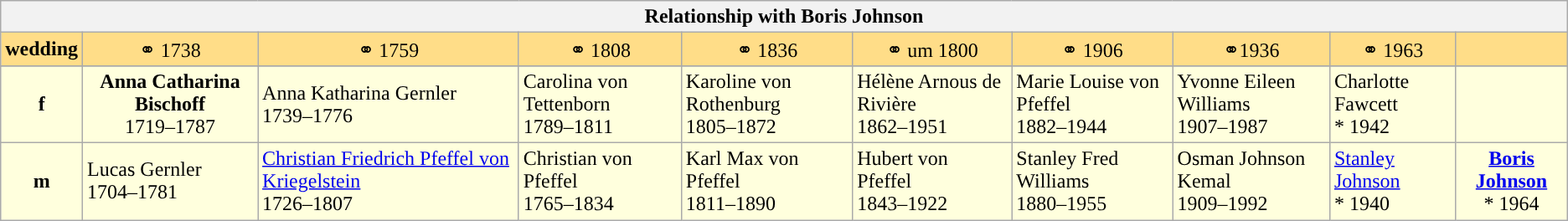<table class="wikitable">
<tr>
<th colspan="10">Relationship with Boris Johnson</th>
</tr>
<tr bgcolor="FFDD88"align="center">
<td align=left><strong>wedding</strong></td>
<td>⚭ 1738</td>
<td>⚭ 1759</td>
<td>⚭ 1808</td>
<td>⚭ 1836</td>
<td>⚭ um 1800</td>
<td>⚭ 1906</td>
<td>⚭1936</td>
<td>⚭ 1963</td>
<td></td>
</tr>
<tr align=left>
</tr>
<tr bgcolor="FFFFDD">
<td align=center><strong>f</strong></td>
<td class="hintergrundfarbe7" style="text-align:center;"><strong>Anna Catharina Bischoff</strong><br>1719–1787</td>
<td>Anna Katharina Gernler<br>1739–1776</td>
<td>Carolina von Tettenborn<br>1789–1811</td>
<td>Karoline von Rothenburg<br>1805–1872</td>
<td>Hélène Arnous de Rivière<br>1862–1951</td>
<td>Marie Louise von Pfeffel<br>1882–1944</td>
<td>Yvonne Eileen Williams<br>1907–1987</td>
<td>Charlotte Fawcett<br>* 1942</td>
<td></td>
</tr>
<tr bgcolor="FFFFDD">
<td align=center><strong>m</strong></td>
<td>Lucas Gernler <br>1704–1781</td>
<td><a href='#'>Christian Friedrich Pfeffel von Kriegelstein</a><br>1726–1807</td>
<td>Christian von Pfeffel<br>1765–1834</td>
<td>Karl Max von Pfeffel<br>1811–1890</td>
<td>Hubert von Pfeffel<br>1843–1922</td>
<td>Stanley Fred Williams<br>1880–1955</td>
<td>Osman Johnson Kemal<br>1909–1992</td>
<td><a href='#'>Stanley Johnson</a><br>* 1940</td>
<td class="hintergrundfarbe7" style="text-align:center;"><strong><a href='#'>Boris Johnson</a></strong><br>* 1964</td>
</tr>
</table>
